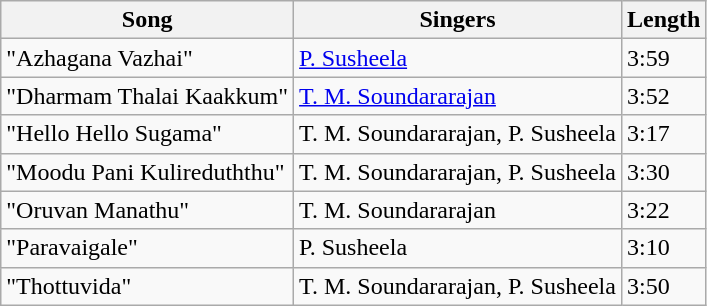<table class="wikitable">
<tr>
<th>Song</th>
<th>Singers</th>
<th>Length</th>
</tr>
<tr>
<td>"Azhagana Vazhai"</td>
<td><a href='#'>P. Susheela</a></td>
<td>3:59</td>
</tr>
<tr>
<td>"Dharmam Thalai Kaakkum"</td>
<td><a href='#'>T. M. Soundararajan</a></td>
<td>3:52</td>
</tr>
<tr>
<td>"Hello Hello Sugama"</td>
<td>T. M. Soundararajan, P. Susheela</td>
<td>3:17</td>
</tr>
<tr>
<td>"Moodu Pani Kulireduththu"</td>
<td>T. M. Soundararajan, P. Susheela</td>
<td>3:30</td>
</tr>
<tr>
<td>"Oruvan Manathu"</td>
<td>T. M. Soundararajan</td>
<td>3:22</td>
</tr>
<tr>
<td>"Paravaigale"</td>
<td>P. Susheela</td>
<td>3:10</td>
</tr>
<tr>
<td>"Thottuvida"</td>
<td>T. M. Soundararajan, P. Susheela</td>
<td>3:50</td>
</tr>
</table>
